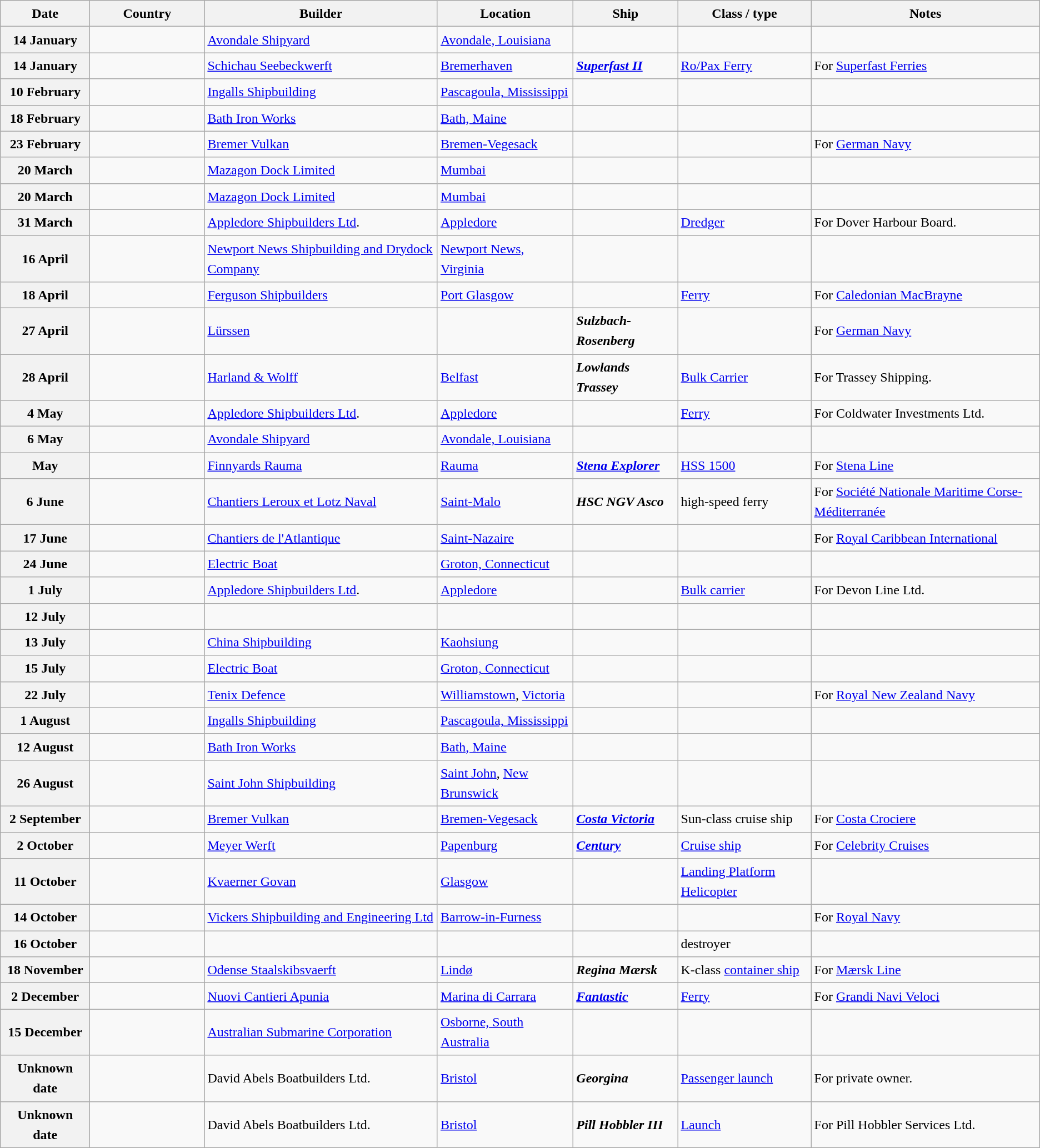<table class="wikitable sortable" style="font-size:1.00em; line-height:1.5em;">
<tr>
<th width="100">Date</th>
<th width="130">Country</th>
<th>Builder</th>
<th>Location</th>
<th>Ship</th>
<th>Class / type</th>
<th>Notes</th>
</tr>
<tr>
<th>14 January</th>
<td></td>
<td><a href='#'>Avondale Shipyard</a></td>
<td><a href='#'>Avondale, Louisiana</a></td>
<td><strong></strong></td>
<td></td>
<td></td>
</tr>
<tr>
<th>14 January</th>
<td></td>
<td><a href='#'>Schichau Seebeckwerft</a></td>
<td><a href='#'>Bremerhaven</a></td>
<td><strong><a href='#'><em>Superfast II</em></a></strong></td>
<td><a href='#'>Ro/Pax Ferry</a></td>
<td>For <a href='#'>Superfast Ferries</a></td>
</tr>
<tr>
<th>10 February</th>
<td></td>
<td><a href='#'>Ingalls Shipbuilding</a></td>
<td><a href='#'>Pascagoula, Mississippi</a></td>
<td><strong></strong></td>
<td></td>
<td></td>
</tr>
<tr>
<th>18 February</th>
<td></td>
<td><a href='#'>Bath Iron Works</a></td>
<td><a href='#'>Bath, Maine</a></td>
<td><strong></strong></td>
<td></td>
<td></td>
</tr>
<tr>
<th>23 February</th>
<td></td>
<td><a href='#'>Bremer Vulkan</a></td>
<td><a href='#'>Bremen-Vegesack</a></td>
<td><strong></strong></td>
<td></td>
<td>For <a href='#'>German Navy</a></td>
</tr>
<tr>
<th>20 March</th>
<td></td>
<td><a href='#'>Mazagon Dock Limited</a></td>
<td><a href='#'>Mumbai</a></td>
<td><strong></strong></td>
<td></td>
<td></td>
</tr>
<tr>
<th>20 March</th>
<td></td>
<td><a href='#'>Mazagon Dock Limited</a></td>
<td><a href='#'>Mumbai</a></td>
<td><strong></strong></td>
<td></td>
<td></td>
</tr>
<tr ---->
<th>31 March</th>
<td></td>
<td><a href='#'>Appledore Shipbuilders Ltd</a>.</td>
<td><a href='#'>Appledore</a></td>
<td><strong></strong></td>
<td><a href='#'>Dredger</a></td>
<td>For Dover Harbour Board.</td>
</tr>
<tr>
<th>16 April</th>
<td></td>
<td><a href='#'>Newport News Shipbuilding and Drydock Company</a></td>
<td><a href='#'>Newport News, Virginia</a></td>
<td><strong></strong></td>
<td></td>
<td></td>
</tr>
<tr>
<th>18 April</th>
<td></td>
<td><a href='#'>Ferguson Shipbuilders</a></td>
<td><a href='#'>Port Glasgow</a></td>
<td><strong></strong></td>
<td><a href='#'>Ferry</a></td>
<td>For <a href='#'>Caledonian MacBrayne</a></td>
</tr>
<tr>
<th>27 April</th>
<td></td>
<td><a href='#'>Lürssen</a></td>
<td></td>
<td><strong><em>Sulzbach-Rosenberg</em></strong></td>
<td></td>
<td>For <a href='#'>German Navy</a></td>
</tr>
<tr ---->
<th>28 April</th>
<td></td>
<td><a href='#'>Harland & Wolff</a></td>
<td><a href='#'>Belfast</a></td>
<td><strong><em>Lowlands Trassey</em></strong></td>
<td><a href='#'>Bulk Carrier</a></td>
<td>For Trassey Shipping.</td>
</tr>
<tr ---->
<th>4 May</th>
<td></td>
<td><a href='#'>Appledore Shipbuilders Ltd</a>.</td>
<td><a href='#'>Appledore</a></td>
<td><strong></strong></td>
<td><a href='#'>Ferry</a></td>
<td>For Coldwater Investments Ltd.</td>
</tr>
<tr>
<th>6 May</th>
<td></td>
<td><a href='#'>Avondale Shipyard</a></td>
<td><a href='#'>Avondale, Louisiana</a></td>
<td><strong></strong></td>
<td></td>
<td></td>
</tr>
<tr>
<th>May</th>
<td></td>
<td><a href='#'>Finnyards Rauma</a></td>
<td><a href='#'>Rauma</a></td>
<td><strong><em><a href='#'>Stena Explorer</a></em></strong></td>
<td><a href='#'>HSS 1500</a></td>
<td>For <a href='#'>Stena Line</a></td>
</tr>
<tr>
<th>6 June</th>
<td></td>
<td><a href='#'>Chantiers Leroux et Lotz Naval</a></td>
<td><a href='#'>Saint-Malo</a></td>
<td><strong><em>HSC NGV Asco</em></strong></td>
<td>high-speed ferry</td>
<td>For <a href='#'>Société Nationale Maritime Corse-Méditerranée</a></td>
</tr>
<tr>
<th>17 June</th>
<td></td>
<td><a href='#'>Chantiers de l'Atlantique</a></td>
<td><a href='#'>Saint-Nazaire</a></td>
<td><strong></strong></td>
<td></td>
<td>For <a href='#'>Royal Caribbean International</a></td>
</tr>
<tr>
<th>24 June</th>
<td></td>
<td><a href='#'>Electric Boat</a></td>
<td><a href='#'>Groton, Connecticut</a></td>
<td><strong></strong></td>
<td></td>
<td></td>
</tr>
<tr ---->
<th>1 July</th>
<td></td>
<td><a href='#'>Appledore Shipbuilders Ltd</a>.</td>
<td><a href='#'>Appledore</a></td>
<td><strong></strong></td>
<td><a href='#'>Bulk carrier</a></td>
<td>For Devon Line Ltd.</td>
</tr>
<tr>
<th>12 July</th>
<td></td>
<td></td>
<td></td>
<td><strong></strong></td>
<td></td>
<td></td>
</tr>
<tr>
<th>13 July</th>
<td></td>
<td><a href='#'>China Shipbuilding</a></td>
<td><a href='#'>Kaohsiung</a></td>
<td><strong></strong></td>
<td></td>
<td></td>
</tr>
<tr>
<th>15 July</th>
<td></td>
<td><a href='#'>Electric Boat</a></td>
<td><a href='#'>Groton, Connecticut</a></td>
<td><strong></strong></td>
<td></td>
<td></td>
</tr>
<tr>
<th>22 July</th>
<td></td>
<td><a href='#'>Tenix Defence</a></td>
<td><a href='#'>Williamstown</a>, <a href='#'>Victoria</a></td>
<td><strong></strong></td>
<td></td>
<td>For <a href='#'>Royal New Zealand Navy</a></td>
</tr>
<tr>
<th>1 August</th>
<td></td>
<td><a href='#'>Ingalls Shipbuilding</a></td>
<td><a href='#'>Pascagoula, Mississippi</a></td>
<td><strong></strong></td>
<td></td>
<td></td>
</tr>
<tr>
<th>12 August</th>
<td></td>
<td><a href='#'>Bath Iron Works</a></td>
<td><a href='#'>Bath, Maine</a></td>
<td><strong></strong></td>
<td></td>
<td></td>
</tr>
<tr>
<th>26 August</th>
<td></td>
<td><a href='#'>Saint John Shipbuilding</a></td>
<td><a href='#'>Saint John</a>, <a href='#'>New Brunswick</a></td>
<td><strong></strong></td>
<td></td>
<td></td>
</tr>
<tr>
<th>2 September</th>
<td></td>
<td><a href='#'>Bremer Vulkan</a></td>
<td><a href='#'>Bremen-Vegesack</a></td>
<td><strong><em><a href='#'>Costa Victoria</a></em></strong></td>
<td>Sun-class cruise ship</td>
<td>For <a href='#'>Costa Crociere</a></td>
</tr>
<tr>
<th>2 October</th>
<td></td>
<td><a href='#'>Meyer Werft</a></td>
<td><a href='#'>Papenburg</a></td>
<td><strong><a href='#'><em>Century</em></a></strong></td>
<td><a href='#'>Cruise ship</a></td>
<td>For <a href='#'>Celebrity Cruises</a></td>
</tr>
<tr>
<th>11 October</th>
<td></td>
<td><a href='#'>Kvaerner Govan</a></td>
<td><a href='#'>Glasgow</a></td>
<td><strong></strong></td>
<td><a href='#'>Landing Platform Helicopter</a></td>
<td></td>
</tr>
<tr>
<th>14 October</th>
<td></td>
<td><a href='#'>Vickers Shipbuilding and Engineering Ltd</a></td>
<td><a href='#'>Barrow-in-Furness</a></td>
<td><strong></strong></td>
<td></td>
<td>For <a href='#'>Royal Navy</a></td>
</tr>
<tr>
<th>16 October</th>
<td></td>
<td></td>
<td></td>
<td><strong></strong></td>
<td> destroyer</td>
<td></td>
</tr>
<tr>
<th>18 November</th>
<td></td>
<td><a href='#'>Odense Staalskibsvaerft</a></td>
<td><a href='#'>Lindø</a></td>
<td><strong><em>Regina Mærsk</em></strong></td>
<td>K-class <a href='#'>container ship</a></td>
<td>For <a href='#'>Mærsk Line</a></td>
</tr>
<tr>
<th>2 December</th>
<td></td>
<td><a href='#'>Nuovi Cantieri Apunia</a></td>
<td><a href='#'>Marina di Carrara</a></td>
<td><strong><a href='#'><em>Fantastic</em></a></strong></td>
<td><a href='#'>Ferry</a></td>
<td>For <a href='#'>Grandi Navi Veloci</a></td>
</tr>
<tr>
<th>15 December</th>
<td></td>
<td><a href='#'>Australian Submarine Corporation</a></td>
<td><a href='#'>Osborne, South Australia</a></td>
<td><strong></strong></td>
<td></td>
<td></td>
</tr>
<tr ---->
<th>Unknown date</th>
<td></td>
<td>David Abels Boatbuilders Ltd.</td>
<td><a href='#'>Bristol</a></td>
<td><strong><em>Georgina</em></strong></td>
<td><a href='#'>Passenger launch</a></td>
<td>For private owner.</td>
</tr>
<tr ---->
<th>Unknown date</th>
<td></td>
<td>David Abels Boatbuilders Ltd.</td>
<td><a href='#'>Bristol</a></td>
<td><strong><em>Pill Hobbler III</em></strong></td>
<td><a href='#'>Launch</a></td>
<td>For Pill Hobbler Services Ltd.</td>
</tr>
</table>
